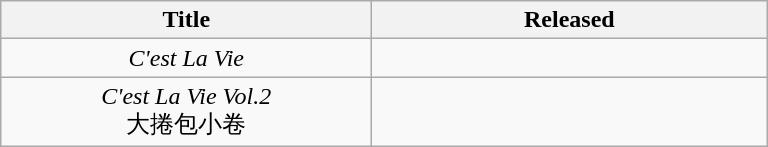<table class="wikitable plainrowheaders" style="text-align:center;">
<tr>
<th style="width:15em;">Title</th>
<th style="width:16em;">Released</th>
</tr>
<tr>
<td><em>C'est La Vie</em></td>
<td></td>
</tr>
<tr>
<td><em>C'est La Vie Vol.2</em><br>大捲包小卷</td>
<td></td>
</tr>
</table>
